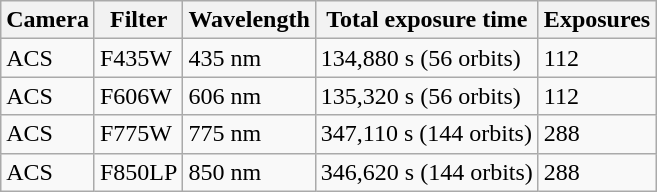<table class="wikitable">
<tr>
<th>Camera</th>
<th>Filter</th>
<th>Wavelength</th>
<th>Total exposure time</th>
<th>Exposures</th>
</tr>
<tr>
<td>ACS</td>
<td>F435W</td>
<td>435 nm</td>
<td>134,880 s (56 orbits)</td>
<td>112</td>
</tr>
<tr>
<td>ACS</td>
<td>F606W</td>
<td>606 nm</td>
<td>135,320 s (56 orbits)</td>
<td>112</td>
</tr>
<tr>
<td>ACS</td>
<td>F775W</td>
<td>775 nm</td>
<td>347,110 s (144 orbits)</td>
<td>288</td>
</tr>
<tr>
<td>ACS</td>
<td>F850LP</td>
<td>850 nm</td>
<td>346,620 s (144 orbits)</td>
<td>288</td>
</tr>
</table>
